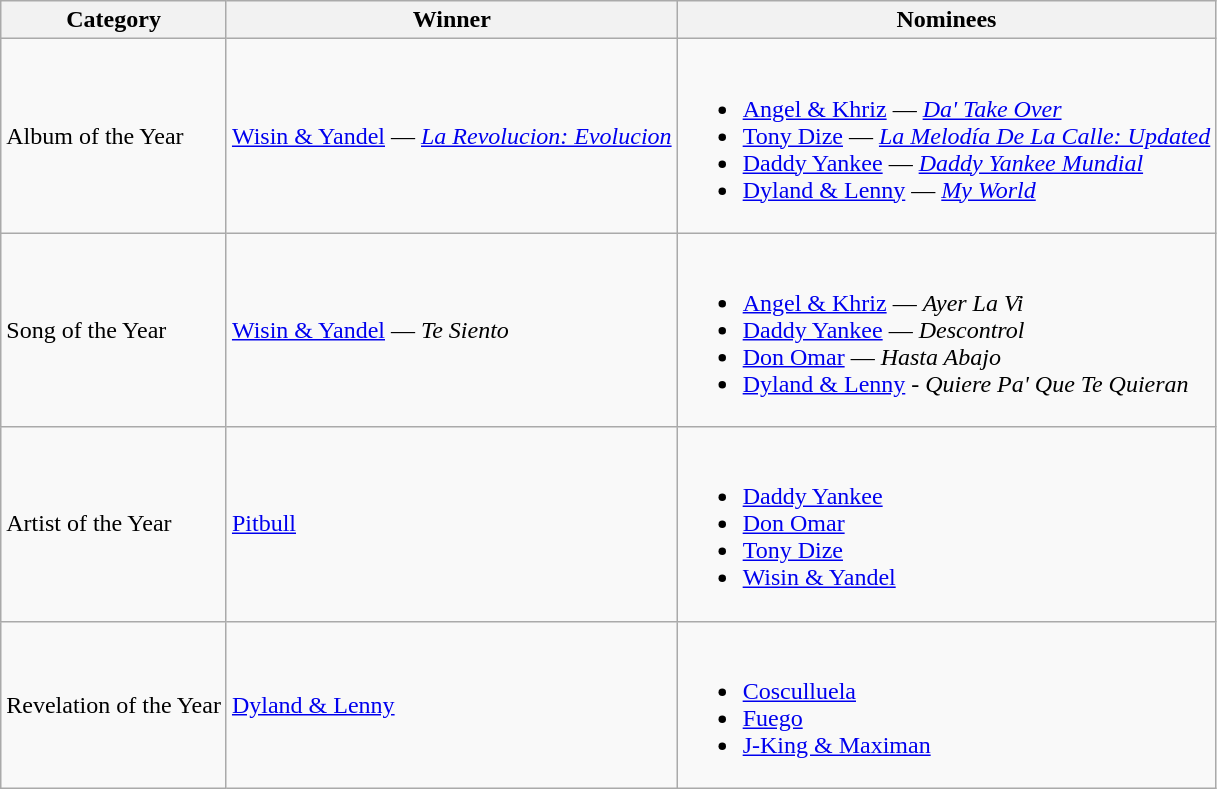<table class="wikitable">
<tr>
<th>Category</th>
<th>Winner</th>
<th>Nominees</th>
</tr>
<tr>
<td>Album of the Year</td>
<td><a href='#'>Wisin & Yandel</a> — <em><a href='#'>La Revolucion: Evolucion</a></em></td>
<td><br><ul><li><a href='#'>Angel & Khriz</a> — <em><a href='#'>Da' Take Over</a></em></li><li><a href='#'>Tony Dize</a> — <em><a href='#'>La Melodía De La Calle: Updated</a></em></li><li><a href='#'>Daddy Yankee</a> — <em><a href='#'>Daddy Yankee Mundial</a></em></li><li><a href='#'>Dyland & Lenny</a> — <em><a href='#'>My World</a></em></li></ul></td>
</tr>
<tr>
<td>Song of the Year</td>
<td><a href='#'>Wisin & Yandel</a> — <em>Te Siento</em></td>
<td><br><ul><li><a href='#'>Angel & Khriz</a> — <em>Ayer La Vi</em></li><li><a href='#'>Daddy Yankee</a> — <em>Descontrol</em></li><li><a href='#'>Don Omar</a> — <em>Hasta Abajo</em></li><li><a href='#'>Dyland & Lenny</a> - <em>Quiere Pa' Que Te Quieran</em></li></ul></td>
</tr>
<tr>
<td>Artist of the Year</td>
<td><a href='#'>Pitbull</a></td>
<td><br><ul><li><a href='#'>Daddy Yankee</a></li><li><a href='#'>Don Omar</a></li><li><a href='#'>Tony Dize</a></li><li><a href='#'>Wisin & Yandel</a></li></ul></td>
</tr>
<tr>
<td>Revelation of the Year</td>
<td><a href='#'>Dyland & Lenny</a></td>
<td><br><ul><li><a href='#'>Cosculluela</a></li><li><a href='#'>Fuego</a></li><li><a href='#'>J-King & Maximan</a></li></ul></td>
</tr>
</table>
